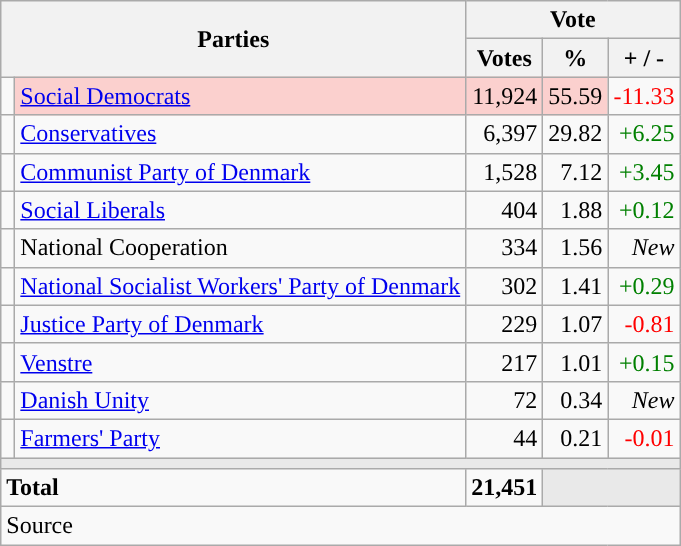<table class="wikitable" style="text-align:right;">
<tr>
<th style="text-align:centre;" rowspan="2" colspan="2" width="225">Parties</th>
<th colspan="3">Vote</th>
</tr>
<tr>
<th width="15">Votes</th>
<th width="15">%</th>
<th width="15">+ / -</th>
</tr>
<tr>
<td width="2" style="color:inherit;background:"></td>
<td bgcolor=#fbd0ce  align="left"><a href='#'>Social Democrats</a></td>
<td bgcolor=#fbd0ce>11,924</td>
<td bgcolor=#fbd0ce>55.59</td>
<td style=color:red;>-11.33</td>
</tr>
<tr>
<td width="2" style="color:inherit;background:"></td>
<td align="left"><a href='#'>Conservatives</a></td>
<td>6,397</td>
<td>29.82</td>
<td style=color:green;>+6.25</td>
</tr>
<tr>
<td width="2" style="color:inherit;background:"></td>
<td align="left"><a href='#'>Communist Party of Denmark</a></td>
<td>1,528</td>
<td>7.12</td>
<td style=color:green;>+3.45</td>
</tr>
<tr>
<td width="2" style="color:inherit;background:"></td>
<td align="left"><a href='#'>Social Liberals</a></td>
<td>404</td>
<td>1.88</td>
<td style=color:green;>+0.12</td>
</tr>
<tr>
<td width="2" style="color:inherit;background:"></td>
<td align="left">National Cooperation</td>
<td>334</td>
<td>1.56</td>
<td><em>New</em></td>
</tr>
<tr>
<td width="2" style="color:inherit;background:"></td>
<td align="left"><a href='#'>National Socialist Workers' Party of Denmark</a></td>
<td>302</td>
<td>1.41</td>
<td style=color:green;>+0.29</td>
</tr>
<tr>
<td width="2" style="color:inherit;background:"></td>
<td align="left"><a href='#'>Justice Party of Denmark</a></td>
<td>229</td>
<td>1.07</td>
<td style=color:red;>-0.81</td>
</tr>
<tr>
<td width="2" style="color:inherit;background:"></td>
<td align="left"><a href='#'>Venstre</a></td>
<td>217</td>
<td>1.01</td>
<td style=color:green;>+0.15</td>
</tr>
<tr>
<td width="2" style="color:inherit;background:"></td>
<td align="left"><a href='#'>Danish Unity</a></td>
<td>72</td>
<td>0.34</td>
<td><em>New</em></td>
</tr>
<tr>
<td width="2" style="color:inherit;background:"></td>
<td align="left"><a href='#'>Farmers' Party</a></td>
<td>44</td>
<td>0.21</td>
<td style=color:red;>-0.01</td>
</tr>
<tr>
<td colspan="7" bgcolor="#E9E9E9"></td>
</tr>
<tr>
<td align="left" colspan="2"><strong>Total</strong></td>
<td><strong>21,451</strong></td>
<td bgcolor="#E9E9E9" colspan="2"></td>
</tr>
<tr>
<td align="left" colspan="6">Source</td>
</tr>
</table>
